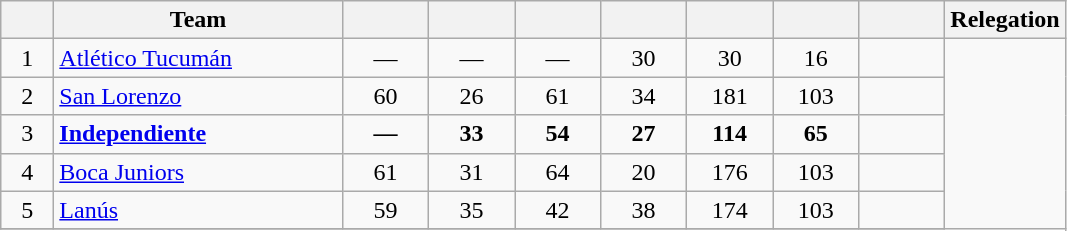<table class="wikitable" style="text-align: center;">
<tr>
<th width=28><br></th>
<th width=185>Team</th>
<th width=50></th>
<th width=50></th>
<th width=50></th>
<th width=50></th>
<th width=50></th>
<th width=50></th>
<th width=50><br></th>
<th>Relegation</th>
</tr>
<tr>
<td>1</td>
<td align="left"><a href='#'>Atlético Tucumán</a></td>
<td>—</td>
<td>—</td>
<td>—</td>
<td>30</td>
<td>30</td>
<td>16</td>
<td></td>
</tr>
<tr>
<td>2</td>
<td align="left"><a href='#'>San Lorenzo</a></td>
<td>60</td>
<td>26</td>
<td>61</td>
<td>34</td>
<td>181</td>
<td>103</td>
<td></td>
</tr>
<tr>
<td>3</td>
<td align="left"><strong><a href='#'>Independiente</a></strong></td>
<td><strong>—</strong></td>
<td><strong>33</strong></td>
<td><strong>54</strong></td>
<td><strong>27</strong></td>
<td><strong>114</strong></td>
<td><strong>65</strong></td>
<td><strong></strong></td>
</tr>
<tr>
<td>4</td>
<td align="left"><a href='#'>Boca Juniors</a></td>
<td>61</td>
<td>31</td>
<td>64</td>
<td>20</td>
<td>176</td>
<td>103</td>
<td></td>
</tr>
<tr>
<td>5</td>
<td align="left"><a href='#'>Lanús</a></td>
<td>59</td>
<td>35</td>
<td>42</td>
<td>38</td>
<td>174</td>
<td>103</td>
<td></td>
</tr>
<tr>
</tr>
</table>
